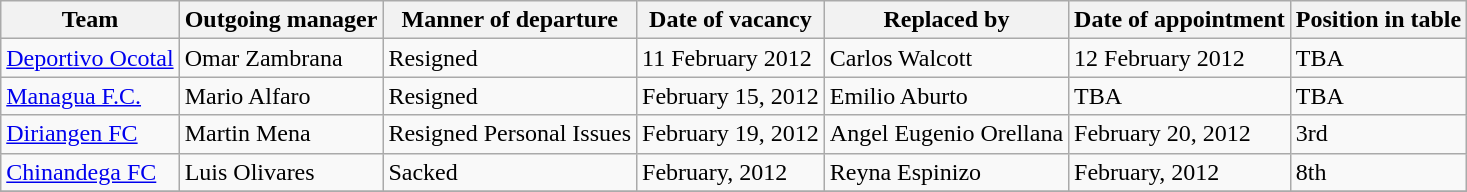<table class="wikitable">
<tr>
<th>Team</th>
<th>Outgoing manager</th>
<th>Manner of departure</th>
<th>Date of vacancy</th>
<th>Replaced by</th>
<th>Date of appointment</th>
<th>Position in table</th>
</tr>
<tr>
<td><a href='#'>Deportivo Ocotal</a></td>
<td> Omar Zambrana</td>
<td>Resigned</td>
<td>11 February 2012</td>
<td> Carlos Walcott</td>
<td>12 February 2012</td>
<td>TBA</td>
</tr>
<tr>
<td><a href='#'>Managua F.C.</a></td>
<td> Mario Alfaro</td>
<td>Resigned</td>
<td>February 15, 2012</td>
<td> Emilio Aburto</td>
<td>TBA</td>
<td>TBA</td>
</tr>
<tr>
<td><a href='#'>Diriangen FC</a></td>
<td> Martin Mena</td>
<td>Resigned Personal Issues</td>
<td>February 19, 2012</td>
<td> Angel Eugenio Orellana</td>
<td>February 20, 2012</td>
<td>3rd</td>
</tr>
<tr>
<td><a href='#'>Chinandega FC</a></td>
<td> Luis Olivares</td>
<td>Sacked</td>
<td>February, 2012</td>
<td> Reyna Espinizo </td>
<td>February, 2012</td>
<td>8th</td>
</tr>
<tr>
</tr>
</table>
